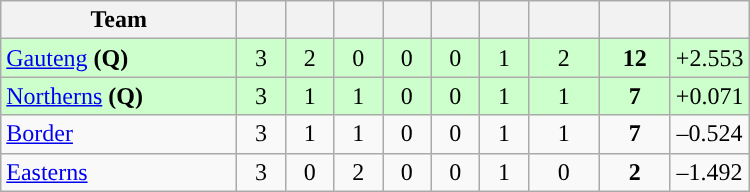<table class="wikitable" style="text-align:center">
<tr>
<th width="150">Team</th>
<th width="25"></th>
<th width="25"></th>
<th width="25"></th>
<th width="25"></th>
<th width="25"></th>
<th width="25"></th>
<th width="40"></th>
<th width="40"></th>
<th width="45"></th>
</tr>
<tr style="background:#cfc">
<td style="text-align:left"><a href='#'>Gauteng</a> <strong>(Q)</strong></td>
<td>3</td>
<td>2</td>
<td>0</td>
<td>0</td>
<td>0</td>
<td>1</td>
<td>2</td>
<td><strong>12</strong></td>
<td>+2.553</td>
</tr>
<tr style="background:#cfc">
<td style="text-align:left"><a href='#'>Northerns</a> <strong>(Q)</strong></td>
<td>3</td>
<td>1</td>
<td>1</td>
<td>0</td>
<td>0</td>
<td>1</td>
<td>1</td>
<td><strong>7</strong></td>
<td>+0.071</td>
</tr>
<tr>
<td style="text-align:left"><a href='#'>Border</a></td>
<td>3</td>
<td>1</td>
<td>1</td>
<td>0</td>
<td>0</td>
<td>1</td>
<td>1</td>
<td><strong>7</strong></td>
<td>–0.524</td>
</tr>
<tr>
<td style="text-align:left"><a href='#'>Easterns</a></td>
<td>3</td>
<td>0</td>
<td>2</td>
<td>0</td>
<td>0</td>
<td>1</td>
<td>0</td>
<td><strong>2</strong></td>
<td>–1.492</td>
</tr>
</table>
